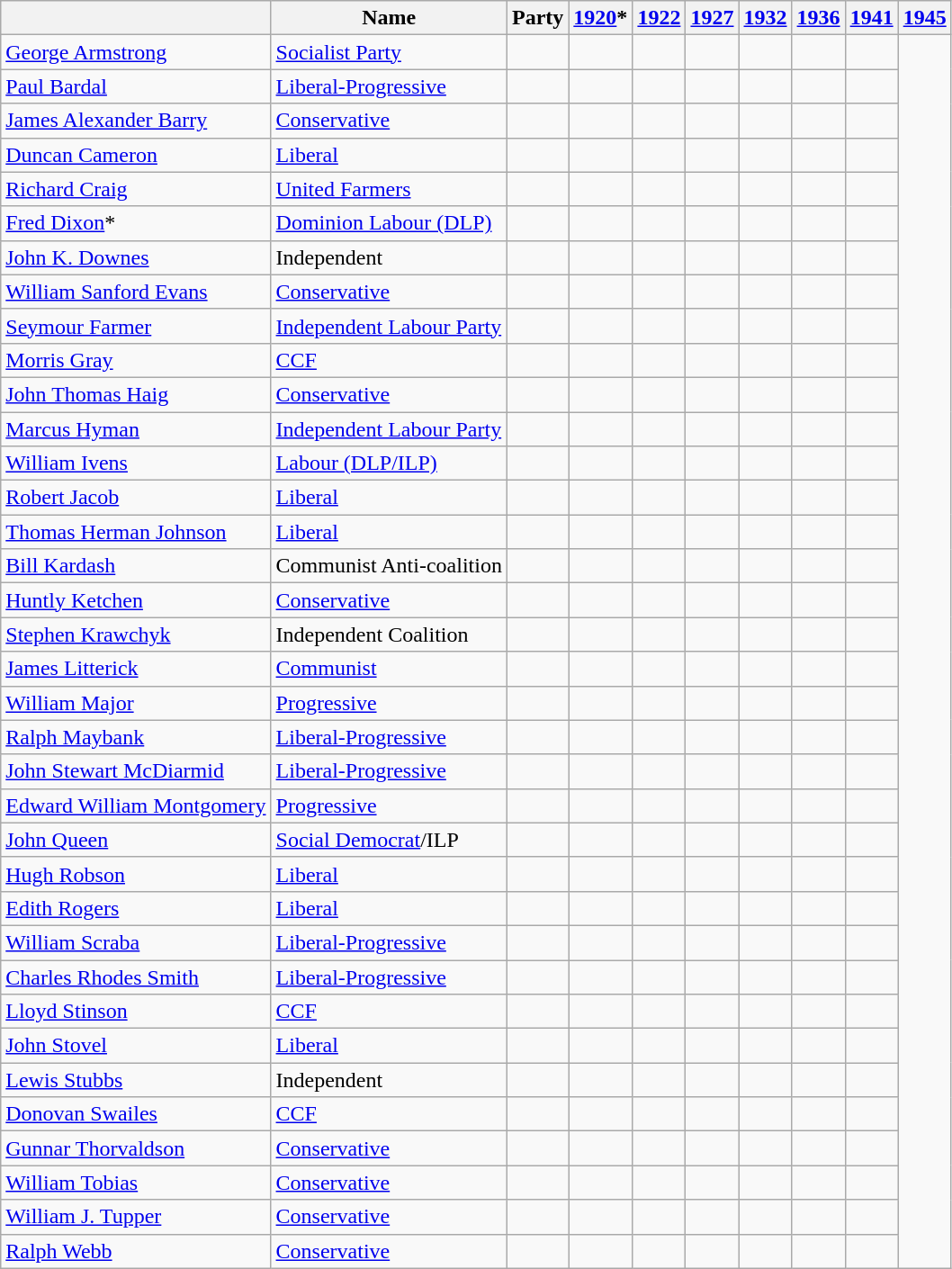<table class="wikitable">
<tr>
<th></th>
<th>Name</th>
<th>Party</th>
<th><a href='#'>1920</a>*</th>
<th><a href='#'>1922</a></th>
<th><a href='#'>1927</a></th>
<th><a href='#'>1932</a></th>
<th><a href='#'>1936</a></th>
<th><a href='#'>1941</a></th>
<th><a href='#'>1945</a></th>
</tr>
<tr>
<td><a href='#'>George Armstrong</a></td>
<td><a href='#'>Socialist Party</a></td>
<td></td>
<td></td>
<td></td>
<td></td>
<td></td>
<td></td>
<td></td>
</tr>
<tr>
<td><a href='#'>Paul Bardal</a></td>
<td><a href='#'>Liberal-Progressive</a></td>
<td></td>
<td></td>
<td></td>
<td></td>
<td></td>
<td></td>
<td></td>
</tr>
<tr>
<td><a href='#'>James Alexander Barry</a></td>
<td><a href='#'>Conservative</a></td>
<td></td>
<td></td>
<td></td>
<td></td>
<td></td>
<td></td>
<td></td>
</tr>
<tr>
<td><a href='#'>Duncan Cameron</a></td>
<td><a href='#'>Liberal</a></td>
<td></td>
<td></td>
<td></td>
<td></td>
<td></td>
<td></td>
<td></td>
</tr>
<tr>
<td><a href='#'>Richard Craig</a></td>
<td><a href='#'>United Farmers</a></td>
<td></td>
<td></td>
<td></td>
<td></td>
<td></td>
<td></td>
<td></td>
</tr>
<tr>
<td><a href='#'>Fred Dixon</a>*</td>
<td><a href='#'>Dominion Labour (DLP)</a></td>
<td></td>
<td></td>
<td></td>
<td></td>
<td></td>
<td></td>
<td></td>
</tr>
<tr>
<td><a href='#'>John K. Downes</a></td>
<td>Independent</td>
<td></td>
<td></td>
<td></td>
<td></td>
<td></td>
<td></td>
<td></td>
</tr>
<tr>
<td><a href='#'>William Sanford Evans</a></td>
<td><a href='#'>Conservative</a></td>
<td></td>
<td></td>
<td></td>
<td></td>
<td></td>
<td></td>
<td></td>
</tr>
<tr>
<td><a href='#'>Seymour Farmer</a></td>
<td><a href='#'>Independent Labour Party</a></td>
<td></td>
<td></td>
<td></td>
<td></td>
<td></td>
<td></td>
<td></td>
</tr>
<tr>
<td><a href='#'>Morris Gray</a></td>
<td><a href='#'>CCF</a></td>
<td></td>
<td></td>
<td></td>
<td></td>
<td></td>
<td></td>
<td></td>
</tr>
<tr>
<td><a href='#'>John Thomas Haig</a></td>
<td><a href='#'>Conservative</a></td>
<td></td>
<td></td>
<td></td>
<td></td>
<td></td>
<td></td>
<td></td>
</tr>
<tr>
<td><a href='#'>Marcus Hyman</a></td>
<td><a href='#'>Independent Labour Party</a></td>
<td></td>
<td></td>
<td></td>
<td></td>
<td></td>
<td></td>
<td></td>
</tr>
<tr>
<td><a href='#'>William Ivens</a></td>
<td><a href='#'>Labour (DLP/ILP)</a></td>
<td></td>
<td></td>
<td></td>
<td></td>
<td></td>
<td></td>
<td></td>
</tr>
<tr>
<td><a href='#'>Robert Jacob</a></td>
<td><a href='#'>Liberal</a></td>
<td></td>
<td></td>
<td></td>
<td></td>
<td></td>
<td></td>
<td></td>
</tr>
<tr>
<td><a href='#'>Thomas Herman Johnson</a></td>
<td><a href='#'>Liberal</a></td>
<td></td>
<td></td>
<td></td>
<td></td>
<td></td>
<td></td>
<td></td>
</tr>
<tr>
<td><a href='#'>Bill Kardash</a></td>
<td>Communist Anti-coalition</td>
<td></td>
<td></td>
<td></td>
<td></td>
<td></td>
<td></td>
<td></td>
</tr>
<tr>
<td><a href='#'>Huntly Ketchen</a></td>
<td><a href='#'>Conservative</a></td>
<td></td>
<td></td>
<td></td>
<td></td>
<td></td>
<td></td>
<td></td>
</tr>
<tr>
<td><a href='#'>Stephen Krawchyk</a></td>
<td>Independent Coalition</td>
<td></td>
<td></td>
<td></td>
<td></td>
<td></td>
<td></td>
<td></td>
</tr>
<tr>
<td><a href='#'>James Litterick</a></td>
<td><a href='#'>Communist</a></td>
<td></td>
<td></td>
<td></td>
<td></td>
<td></td>
<td></td>
<td></td>
</tr>
<tr>
<td><a href='#'>William Major</a></td>
<td><a href='#'>Progressive</a></td>
<td></td>
<td></td>
<td></td>
<td></td>
<td></td>
<td></td>
<td></td>
</tr>
<tr>
<td><a href='#'>Ralph Maybank</a></td>
<td><a href='#'>Liberal-Progressive</a></td>
<td></td>
<td></td>
<td></td>
<td></td>
<td></td>
<td></td>
<td></td>
</tr>
<tr>
<td><a href='#'>John Stewart McDiarmid</a></td>
<td><a href='#'>Liberal-Progressive</a></td>
<td></td>
<td></td>
<td></td>
<td></td>
<td></td>
<td></td>
<td></td>
</tr>
<tr>
<td><a href='#'>Edward William Montgomery</a></td>
<td><a href='#'>Progressive</a></td>
<td></td>
<td></td>
<td></td>
<td></td>
<td></td>
<td></td>
<td></td>
</tr>
<tr>
<td><a href='#'>John Queen</a></td>
<td><a href='#'>Social Democrat</a>/ILP</td>
<td></td>
<td></td>
<td></td>
<td></td>
<td></td>
<td></td>
<td></td>
</tr>
<tr>
<td><a href='#'>Hugh Robson</a></td>
<td><a href='#'>Liberal</a></td>
<td></td>
<td></td>
<td></td>
<td></td>
<td></td>
<td></td>
<td></td>
</tr>
<tr>
<td><a href='#'>Edith Rogers</a></td>
<td><a href='#'>Liberal</a></td>
<td></td>
<td></td>
<td></td>
<td></td>
<td></td>
<td></td>
<td></td>
</tr>
<tr>
<td><a href='#'>William Scraba</a></td>
<td><a href='#'>Liberal-Progressive</a></td>
<td></td>
<td></td>
<td></td>
<td></td>
<td></td>
<td></td>
<td></td>
</tr>
<tr>
<td><a href='#'>Charles Rhodes Smith</a></td>
<td><a href='#'>Liberal-Progressive</a></td>
<td></td>
<td></td>
<td></td>
<td></td>
<td></td>
<td></td>
<td></td>
</tr>
<tr>
<td><a href='#'>Lloyd Stinson</a></td>
<td><a href='#'>CCF</a></td>
<td></td>
<td></td>
<td></td>
<td></td>
<td></td>
<td></td>
<td></td>
</tr>
<tr>
<td><a href='#'>John Stovel</a></td>
<td><a href='#'>Liberal</a></td>
<td></td>
<td></td>
<td></td>
<td></td>
<td></td>
<td></td>
<td></td>
</tr>
<tr>
<td><a href='#'>Lewis Stubbs</a></td>
<td>Independent</td>
<td></td>
<td></td>
<td></td>
<td></td>
<td></td>
<td></td>
<td></td>
</tr>
<tr>
<td><a href='#'>Donovan Swailes</a></td>
<td><a href='#'>CCF</a></td>
<td></td>
<td></td>
<td></td>
<td></td>
<td></td>
<td></td>
<td></td>
</tr>
<tr>
<td><a href='#'>Gunnar Thorvaldson</a></td>
<td><a href='#'>Conservative</a></td>
<td></td>
<td></td>
<td></td>
<td></td>
<td></td>
<td></td>
<td></td>
</tr>
<tr>
<td><a href='#'>William Tobias</a></td>
<td><a href='#'>Conservative</a></td>
<td></td>
<td></td>
<td></td>
<td></td>
<td></td>
<td></td>
<td></td>
</tr>
<tr>
<td><a href='#'>William J. Tupper</a></td>
<td><a href='#'>Conservative</a></td>
<td></td>
<td></td>
<td></td>
<td></td>
<td></td>
<td></td>
<td></td>
</tr>
<tr>
<td><a href='#'>Ralph Webb</a></td>
<td><a href='#'>Conservative</a></td>
<td></td>
<td></td>
<td></td>
<td></td>
<td></td>
<td></td>
<td></td>
</tr>
</table>
